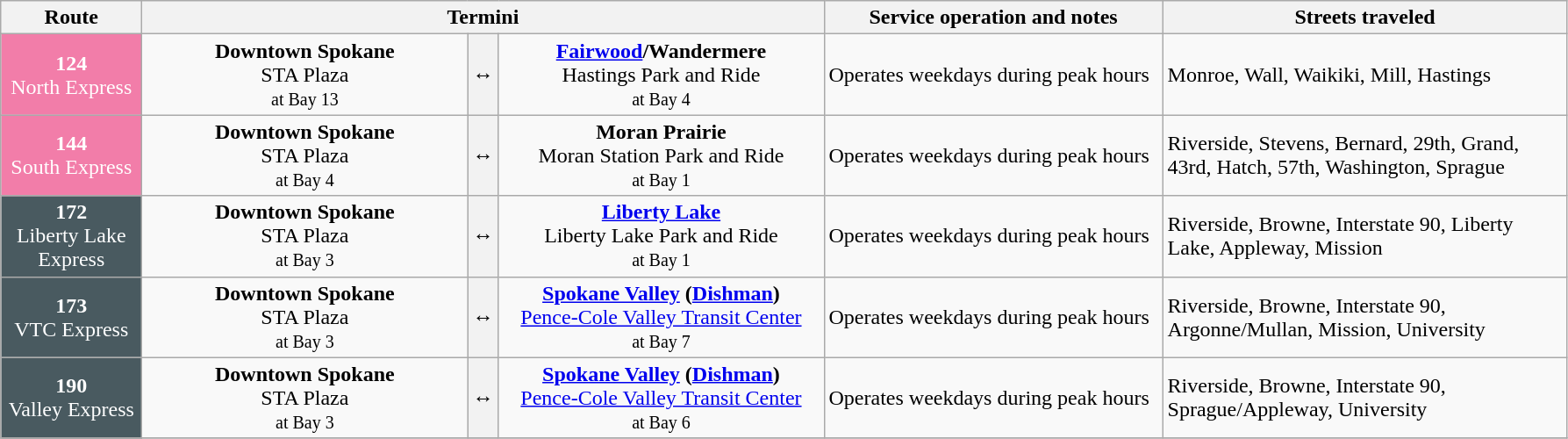<table class=wikitable style="font-size: 100%;" text-valign="center"|>
<tr>
<th width="100px">Route</th>
<th colspan=3>Termini</th>
<th width="250px">Service operation and notes</th>
<th width="300px">Streets traveled</th>
</tr>
<tr>
<td style="background:#f27da9; color:white" align="center" valign=center><div><strong>124</strong><br>North Express</div></td>
<td ! width="240px" align="center"><strong>Downtown Spokane</strong><br>STA Plaza<br><small>at Bay 13</small></td>
<th><span>↔</span></th>
<td ! width="240px" align="center"><strong><a href='#'>Fairwood</a>/Wandermere</strong><br>Hastings Park and Ride<br><small>at Bay 4</small></td>
<td>Operates weekdays during peak hours</td>
<td>Monroe, Wall, Waikiki, Mill, Hastings</td>
</tr>
<tr>
<td style="background:#f27da9; color:white" align="center" valign=center><div><strong>144</strong><br>South Express</div></td>
<td ! width="240px" align="center"><strong>Downtown Spokane</strong><br>STA Plaza<br><small>at Bay 4</small></td>
<th><span>↔</span></th>
<td ! width="240px" align="center"><strong>Moran Prairie</strong><br>Moran Station Park and Ride<br><small>at Bay 1</small></td>
<td>Operates weekdays during peak hours</td>
<td>Riverside, Stevens, Bernard, 29th, Grand, 43rd, Hatch, 57th, Washington, Sprague</td>
</tr>
<tr>
<td style="background:#495a60; color:white" align="center" valign=center><div><strong>172</strong><br>Liberty Lake Express</div></td>
<td ! width="240px" align="center"><strong>Downtown Spokane</strong><br>STA Plaza<br><small>at Bay 3</small></td>
<th><span>↔</span></th>
<td ! width="240px" align="center"><strong><a href='#'>Liberty Lake</a></strong><br>Liberty Lake Park and Ride<br><small>at Bay 1</small></td>
<td>Operates weekdays during peak hours</td>
<td>Riverside, Browne, Interstate 90, Liberty Lake, Appleway, Mission</td>
</tr>
<tr>
<td style="background:#495a60; color:white" align="center" valign=center><div><strong>173</strong><br>VTC Express</div></td>
<td ! width="240px" align="center"><strong>Downtown Spokane</strong><br>STA Plaza<br><small>at Bay 3</small></td>
<th><span>↔</span></th>
<td ! width="240px" align="center"><strong><a href='#'>Spokane Valley</a> (<a href='#'>Dishman</a>)</strong><br><a href='#'>Pence-Cole Valley Transit Center</a><br><small>at Bay 7</small></td>
<td>Operates weekdays during peak hours</td>
<td>Riverside, Browne, Interstate 90, Argonne/Mullan, Mission, University</td>
</tr>
<tr>
<td style="background:#495a60; color:white" align="center" valign=center><div><strong>190</strong><br>Valley Express</div></td>
<td ! width="240px" align="center"><strong>Downtown Spokane</strong><br>STA Plaza<br><small>at Bay 3</small></td>
<th><span>↔</span></th>
<td ! width="240px" align="center"><strong><a href='#'>Spokane Valley</a> (<a href='#'>Dishman</a>)</strong><br><a href='#'>Pence-Cole Valley Transit Center</a><br><small>at Bay 6</small></td>
<td>Operates weekdays during peak hours</td>
<td>Riverside, Browne, Interstate 90, Sprague/Appleway, University</td>
</tr>
<tr>
</tr>
</table>
